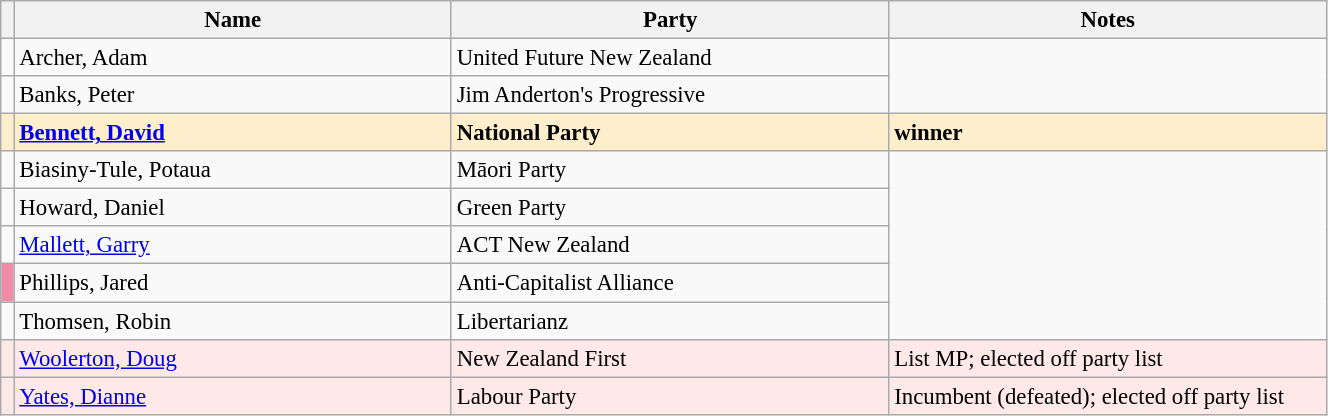<table class="wikitable" width="70%" style="font-size:95%;">
<tr>
<th width=1%></th>
<th width=33%>Name</th>
<th width=33%>Party</th>
<th width=33%>Notes</th>
</tr>
<tr -->
<td bgcolor=></td>
<td>Archer, Adam</td>
<td>United Future New Zealand</td>
</tr>
<tr -->
<td bgcolor=></td>
<td>Banks, Peter</td>
<td>Jim Anderton's Progressive</td>
</tr>
<tr ---- bgcolor=#FFEECC>
<td bgcolor=></td>
<td><strong><a href='#'>Bennett, David</a></strong></td>
<td><strong>National Party</strong></td>
<td><strong>winner</strong></td>
</tr>
<tr -->
<td bgcolor=></td>
<td>Biasiny-Tule, Potaua</td>
<td>Māori Party</td>
</tr>
<tr -->
<td bgcolor=></td>
<td>Howard, Daniel</td>
<td>Green Party</td>
</tr>
<tr -->
<td bgcolor=></td>
<td><a href='#'>Mallett, Garry</a></td>
<td>ACT New Zealand</td>
</tr>
<tr -->
<td bgcolor=#f08ca6></td>
<td>Phillips, Jared</td>
<td>Anti-Capitalist Alliance</td>
</tr>
<tr -->
<td bgcolor=></td>
<td>Thomsen, Robin</td>
<td>Libertarianz</td>
</tr>
<tr ---- bgcolor=#FFE8E8>
<td bgcolor=></td>
<td><a href='#'>Woolerton, Doug</a></td>
<td>New Zealand First</td>
<td>List MP; elected off party list</td>
</tr>
<tr ---- bgcolor=#FFE8E8>
<td bgcolor=></td>
<td><a href='#'>Yates, Dianne</a></td>
<td>Labour Party</td>
<td>Incumbent (defeated); elected off party list</td>
</tr>
</table>
